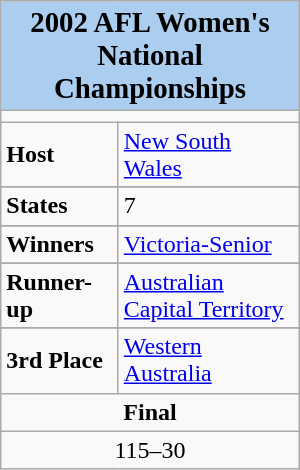<table class="wikitable" align="right" width="200" style="margin-left:0.3em">
<tr>
<th style="background:#ABCDEF" align="center" colspan="2"><big>2002 AFL Women's National Championships</big></th>
</tr>
<tr>
<td colspan="2" style="text-align: center;"></td>
</tr>
<tr>
<td><strong>Host</strong></td>
<td><a href='#'>New South Wales</a></td>
</tr>
<tr style="text-align:center;">
</tr>
<tr>
<td><strong>States</strong></td>
<td>7</td>
</tr>
<tr style="text-align:center;">
</tr>
<tr>
<td><strong>Winners</strong></td>
<td><a href='#'>Victoria-Senior</a></td>
</tr>
<tr style="text-align:center;">
</tr>
<tr>
<td><strong>Runner-up</strong></td>
<td><a href='#'>Australian Capital Territory</a></td>
</tr>
<tr style="text-align:center;">
</tr>
<tr>
<td><strong>3rd Place</strong></td>
<td><a href='#'>Western Australia</a></td>
</tr>
<tr style="text-align:center;">
<td colspan="2"><strong>Final</strong></td>
</tr>
<tr style="text-align:center;">
<td colspan="2">115–30</td>
</tr>
</table>
